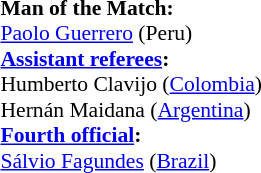<table width=50% style="font-size: 90%">
<tr>
<td><br><strong>Man of the Match:</strong>
<br><a href='#'>Paolo Guerrero</a> (Peru)<br><strong><a href='#'>Assistant referees</a>:</strong>
<br>Humberto Clavijo (<a href='#'>Colombia</a>)
<br>Hernán Maidana (<a href='#'>Argentina</a>)
<br><strong><a href='#'>Fourth official</a>:</strong>
<br><a href='#'>Sálvio Fagundes</a> (<a href='#'>Brazil</a>)</td>
</tr>
</table>
